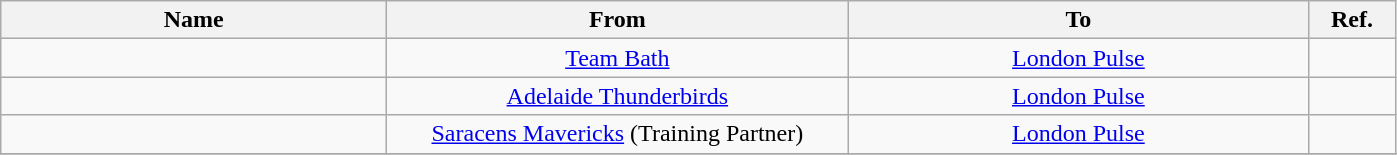<table class="wikitable sortable alternance" style="text-align:center">
<tr>
<th style="width:250px;">Name</th>
<th style="width:300px;">From</th>
<th style="width:300px;">To</th>
<th style="width:50px;">Ref.</th>
</tr>
<tr>
<td> </td>
<td> <a href='#'>Team Bath</a></td>
<td> <a href='#'>London Pulse</a></td>
<td></td>
</tr>
<tr>
<td> </td>
<td> <a href='#'>Adelaide Thunderbirds</a></td>
<td> <a href='#'>London Pulse</a></td>
<td></td>
</tr>
<tr>
<td> </td>
<td> <a href='#'>Saracens Mavericks</a> (Training Partner)</td>
<td> <a href='#'>London Pulse</a></td>
<td></td>
</tr>
<tr>
</tr>
</table>
